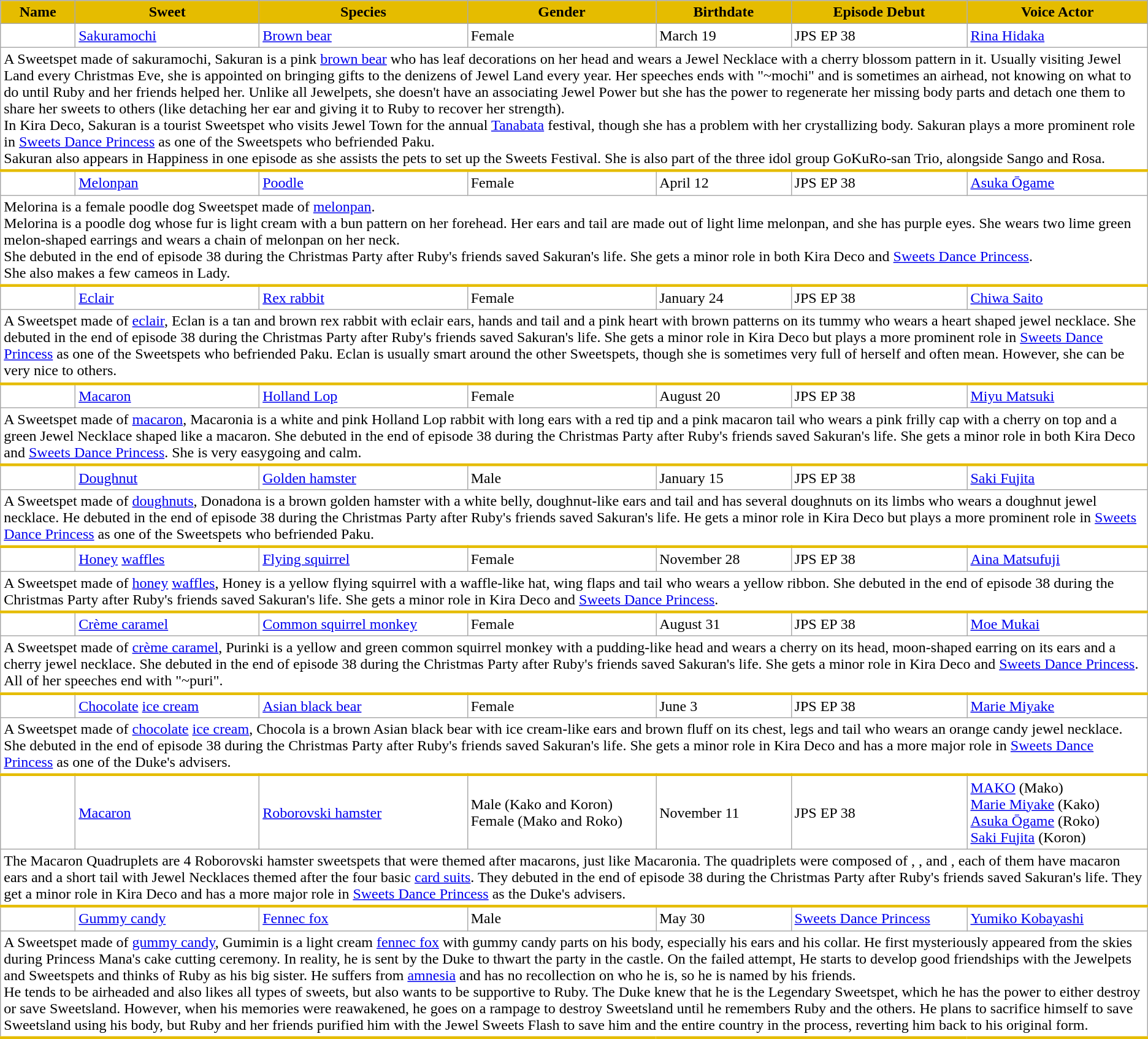<table class="wikitable" style="background:#FFFFFF">
<tr>
<th style="background:#E5BC00;">Name</th>
<th style="background:#E5BC00;">Sweet</th>
<th style="background:#E5BC00;">Species</th>
<th style="background:#E5BC00;">Gender</th>
<th style="background:#E5BC00;">Birthdate</th>
<th style="background:#E5BC00;">Episode Debut</th>
<th style="background:#E5BC00;">Voice Actor</th>
</tr>
<tr>
<td></td>
<td><a href='#'>Sakuramochi</a></td>
<td><a href='#'>Brown bear</a></td>
<td>Female</td>
<td>March 19</td>
<td>JPS EP 38</td>
<td><a href='#'>Rina Hidaka</a></td>
</tr>
<tr>
<td style="border-bottom: 3px solid #E5BC00;" colspan="14">A Sweetspet made of sakuramochi, Sakuran is a pink <a href='#'>brown bear</a> who has leaf decorations on her head and wears a Jewel Necklace with a cherry blossom pattern in it. Usually visiting Jewel Land every Christmas Eve, she is appointed on bringing gifts to the denizens of Jewel Land every year. Her speeches ends with "~mochi" and is sometimes an airhead, not knowing on what to do until Ruby and her friends helped her. Unlike all Jewelpets, she doesn't have an associating Jewel Power but she has the power to regenerate her missing body parts and detach one them to share her sweets to others (like detaching her ear and giving it to Ruby to recover her strength).<br>In Kira Deco, Sakuran is a tourist Sweetspet who visits Jewel Town for the annual <a href='#'>Tanabata</a> festival, though she has a problem with her crystallizing body. Sakuran plays a more prominent role in <a href='#'>Sweets Dance Princess</a> as one of the Sweetspets who befriended Paku.<br>Sakuran also appears in Happiness in one episode as she assists the pets to set up the Sweets Festival. She is also part of the three idol group GoKuRo-san Trio, alongside Sango and Rosa.</td>
</tr>
<tr>
<td></td>
<td><a href='#'>Melonpan</a></td>
<td><a href='#'>Poodle</a></td>
<td>Female</td>
<td>April 12</td>
<td>JPS EP 38</td>
<td><a href='#'>Asuka Ōgame</a></td>
</tr>
<tr>
<td style="border-bottom: 3px solid #E5BC00;" colspan="14">Melorina is a female poodle dog Sweetspet made of <a href='#'>melonpan</a>.<br>Melorina is a poodle dog whose fur is light cream with a bun pattern on her forehead. Her ears and tail are made out of light lime melonpan, and she has purple eyes. She wears two lime green melon-shaped earrings and wears a chain of melonpan on her neck.<br>She debuted in the end of episode 38 during the Christmas Party after Ruby's friends saved Sakuran's life. She gets a minor role in both Kira Deco and <a href='#'>Sweets Dance Princess</a>.<br>She also makes a few cameos in Lady.</td>
</tr>
<tr>
<td></td>
<td><a href='#'>Eclair</a></td>
<td><a href='#'>Rex rabbit</a></td>
<td>Female</td>
<td>January 24</td>
<td>JPS EP 38</td>
<td><a href='#'>Chiwa Saito</a></td>
</tr>
<tr>
<td style="border-bottom: 3px solid #E5BC00;" colspan="14">A Sweetspet made of <a href='#'>eclair</a>, Eclan is a tan and brown rex rabbit with eclair ears, hands and tail and a pink heart with brown patterns on its tummy who wears a heart shaped jewel necklace. She debuted in the end of episode 38 during the Christmas Party after Ruby's friends saved Sakuran's life. She gets a minor role in Kira Deco but plays a more prominent role in <a href='#'>Sweets Dance Princess</a> as one of the Sweetspets who befriended Paku. Eclan is usually smart around the other Sweetspets, though she is sometimes very full of herself and often mean. However, she can be very nice to others.</td>
</tr>
<tr>
<td></td>
<td><a href='#'>Macaron</a></td>
<td><a href='#'>Holland Lop</a></td>
<td>Female</td>
<td>August 20</td>
<td>JPS EP 38</td>
<td><a href='#'>Miyu Matsuki</a></td>
</tr>
<tr>
<td style="border-bottom: 3px solid #E5BC00;" colspan="14">A Sweetspet made of <a href='#'>macaron</a>, Macaronia is a white and pink Holland Lop rabbit with long ears with a red tip and a pink macaron tail who wears a pink frilly cap with a cherry on top and a green Jewel Necklace shaped like a macaron. She debuted in the end of episode 38 during the Christmas Party after Ruby's friends saved Sakuran's life. She gets a minor role in both Kira Deco and <a href='#'>Sweets Dance Princess</a>. She is very easygoing and calm.</td>
</tr>
<tr>
<td></td>
<td><a href='#'>Doughnut</a></td>
<td><a href='#'>Golden hamster</a></td>
<td>Male</td>
<td>January 15</td>
<td>JPS EP 38</td>
<td><a href='#'>Saki Fujita</a></td>
</tr>
<tr>
<td style="border-bottom: 3px solid #E5BC00;" colspan="14">A Sweetspet made of <a href='#'>doughnuts</a>, Donadona is a brown golden hamster with a white belly, doughnut-like ears and tail and has several doughnuts on its limbs who wears a doughnut jewel necklace. He debuted in the end of episode 38 during the Christmas Party after Ruby's friends saved Sakuran's life. He gets a minor role in Kira Deco but plays a more prominent role in <a href='#'>Sweets Dance Princess</a> as one of the Sweetspets who befriended Paku.</td>
</tr>
<tr>
<td></td>
<td><a href='#'>Honey</a> <a href='#'>waffles</a></td>
<td><a href='#'>Flying squirrel</a></td>
<td>Female</td>
<td>November 28</td>
<td>JPS EP 38</td>
<td><a href='#'>Aina Matsufuji</a></td>
</tr>
<tr>
<td style="border-bottom: 3px solid #E5BC00;" colspan="14">A Sweetspet made of <a href='#'>honey</a> <a href='#'>waffles</a>, Honey is a yellow flying squirrel with a waffle-like hat, wing flaps and tail who wears a yellow ribbon. She debuted in the end of episode 38 during the Christmas Party after Ruby's friends saved Sakuran's life. She gets a minor role in Kira Deco and <a href='#'>Sweets Dance Princess</a>.</td>
</tr>
<tr>
<td></td>
<td><a href='#'>Crème caramel</a></td>
<td><a href='#'>Common squirrel monkey</a></td>
<td>Female</td>
<td>August 31</td>
<td>JPS EP 38</td>
<td><a href='#'>Moe Mukai</a></td>
</tr>
<tr>
<td style="border-bottom: 3px solid #E5BC00;" colspan="14">A Sweetspet made of <a href='#'>crème caramel</a>, Purinki is a yellow and green common squirrel monkey with a pudding-like head and wears a cherry on its head, moon-shaped earring on its ears and a cherry jewel necklace. She debuted in the end of episode 38 during the Christmas Party after Ruby's friends saved Sakuran's life. She gets a minor role in Kira Deco and <a href='#'>Sweets Dance Princess</a>. All of her speeches end with "~puri".</td>
</tr>
<tr>
<td></td>
<td><a href='#'>Chocolate</a> <a href='#'>ice cream</a></td>
<td><a href='#'>Asian black bear</a></td>
<td>Female</td>
<td>June 3</td>
<td>JPS EP 38</td>
<td><a href='#'>Marie Miyake</a></td>
</tr>
<tr>
<td style="border-bottom: 3px solid #E5BC00;" colspan="14">A Sweetspet made of <a href='#'>chocolate</a> <a href='#'>ice cream</a>, Chocola is a brown Asian black bear with ice cream-like ears and brown fluff on its chest, legs and tail who wears an orange candy jewel necklace. She debuted in the end of episode 38 during the Christmas Party after Ruby's friends saved Sakuran's life. She gets a minor role in Kira Deco and has a more major role in <a href='#'>Sweets Dance Princess</a> as one of the Duke's advisers.</td>
</tr>
<tr>
<td></td>
<td><a href='#'>Macaron</a></td>
<td><a href='#'>Roborovski hamster</a></td>
<td>Male (Kako and Koron)<br>Female (Mako and Roko)</td>
<td>November 11</td>
<td>JPS EP 38</td>
<td><a href='#'>MAKO</a> (Mako)<br><a href='#'>Marie Miyake</a> (Kako)<br><a href='#'>Asuka Ōgame</a> (Roko)<br><a href='#'>Saki Fujita</a> (Koron)</td>
</tr>
<tr>
<td style="border-bottom: 3px solid #E5BC00;" colspan="14">The Macaron Quadruplets are 4 Roborovski hamster sweetspets that were themed after macarons, just like Macaronia. The quadriplets were composed of , ,  and , each of them have macaron ears and a short tail with Jewel Necklaces themed after the four basic <a href='#'>card suits</a>. They debuted in the end of episode 38 during the Christmas Party after Ruby's friends saved Sakuran's life. They get a minor role in Kira Deco and has a more major role in <a href='#'>Sweets Dance Princess</a> as the Duke's advisers.</td>
</tr>
<tr>
<td></td>
<td><a href='#'>Gummy candy</a></td>
<td><a href='#'>Fennec fox</a></td>
<td>Male</td>
<td>May 30</td>
<td><a href='#'>Sweets Dance Princess</a></td>
<td><a href='#'>Yumiko Kobayashi</a></td>
</tr>
<tr>
<td style="border-bottom: 3px solid #E5BC00;" colspan="14">A Sweetspet made of <a href='#'>gummy candy</a>, Gumimin is a light cream <a href='#'>fennec fox</a> with gummy candy parts on his body, especially his ears and his collar. He first mysteriously appeared from the skies during Princess Mana's cake cutting ceremony. In reality, he is sent by the Duke to thwart the party in the castle. On the failed attempt, He starts to develop good friendships with the Jewelpets and Sweetspets and thinks of Ruby as his big sister. He suffers from <a href='#'>amnesia</a> and has no recollection on who he is, so he is named  by his friends.<br>He tends to be airheaded and also likes all types of sweets, but also wants to be supportive to Ruby. The Duke knew that he is the Legendary Sweetspet, which he has the power to either destroy or save Sweetsland. However, when his memories were reawakened, he goes on a rampage to destroy Sweetsland until he remembers Ruby and the others. He plans to sacrifice himself to save Sweetsland using his body, but Ruby and her friends purified him with the Jewel Sweets Flash to save him and the entire country in the process, reverting him back to his original form.</td>
</tr>
</table>
